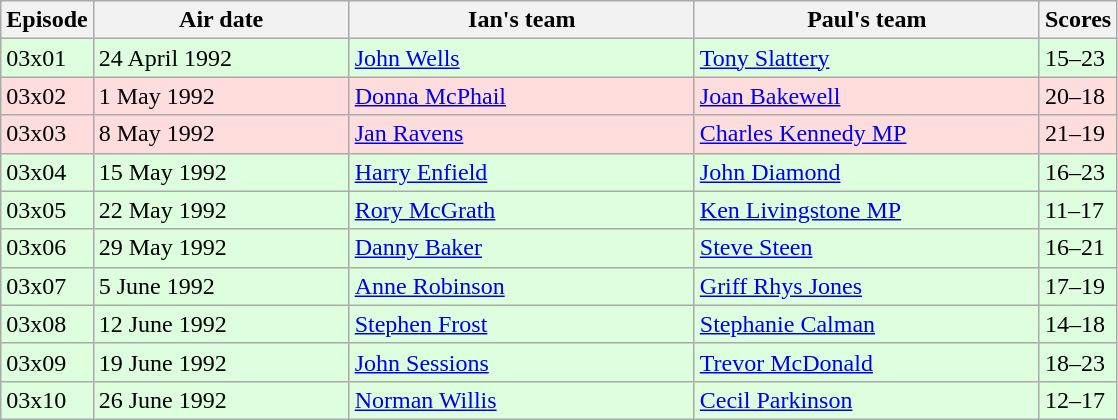<table class="wikitable"  style="width:745px; background:#dfd;">
<tr>
<th style="width:5%;">Episode</th>
<th style="width:23%;">Air date</th>
<th style="width:31%;">Ian's team</th>
<th style="width:31%;">Paul's team</th>
<th style="width:6%;">Scores</th>
</tr>
<tr>
<td>03x01</td>
<td>24 April 1992</td>
<td><a href='#'>John Wells</a></td>
<td><a href='#'>Tony Slattery</a></td>
<td>15–23</td>
</tr>
<tr style="background:#fdd;">
<td>03x02</td>
<td>1 May 1992</td>
<td><a href='#'>Donna McPhail</a></td>
<td><a href='#'>Joan Bakewell</a></td>
<td>20–18</td>
</tr>
<tr style="background:#fdd;">
<td>03x03</td>
<td>8 May 1992</td>
<td><a href='#'>Jan Ravens</a></td>
<td><a href='#'>Charles Kennedy MP</a></td>
<td>21–19</td>
</tr>
<tr>
<td>03x04</td>
<td>15 May 1992</td>
<td><a href='#'>Harry Enfield</a></td>
<td><a href='#'>John Diamond</a></td>
<td>16–23</td>
</tr>
<tr>
<td>03x05</td>
<td>22 May 1992</td>
<td><a href='#'>Rory McGrath</a></td>
<td><a href='#'>Ken Livingstone MP</a></td>
<td>11–17</td>
</tr>
<tr>
<td>03x06</td>
<td>29 May 1992</td>
<td><a href='#'>Danny Baker</a></td>
<td><a href='#'>Steve Steen</a></td>
<td>16–21</td>
</tr>
<tr>
<td>03x07</td>
<td>5 June 1992</td>
<td><a href='#'>Anne Robinson</a></td>
<td><a href='#'>Griff Rhys Jones</a></td>
<td>17–19</td>
</tr>
<tr>
<td>03x08</td>
<td>12 June 1992</td>
<td><a href='#'>Stephen Frost</a></td>
<td><a href='#'>Stephanie Calman</a></td>
<td>14–18</td>
</tr>
<tr>
<td>03x09</td>
<td>19 June 1992</td>
<td><a href='#'>John Sessions</a></td>
<td><a href='#'>Trevor McDonald</a></td>
<td>18–23</td>
</tr>
<tr>
<td>03x10</td>
<td>26 June 1992</td>
<td><a href='#'>Norman Willis</a></td>
<td><a href='#'>Cecil Parkinson</a></td>
<td>12–17</td>
</tr>
</table>
